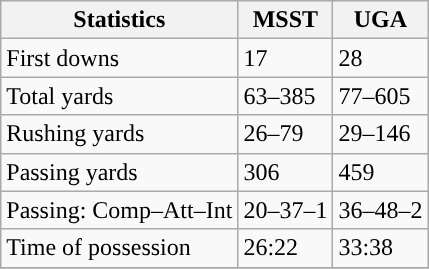<table class="wikitable" style="float: left;">
<tr>
<th>Statistics</th>
<th>MSST</th>
<th>UGA</th>
</tr>
<tr>
<td>First downs</td>
<td>17</td>
<td>28</td>
</tr>
<tr>
<td>Total yards</td>
<td>63–385</td>
<td>77–605</td>
</tr>
<tr>
<td>Rushing yards</td>
<td>26–79</td>
<td>29–146</td>
</tr>
<tr>
<td>Passing yards</td>
<td>306</td>
<td>459</td>
</tr>
<tr>
<td>Passing: Comp–Att–Int</td>
<td>20–37–1</td>
<td>36–48–2</td>
</tr>
<tr>
<td>Time of possession</td>
<td>26:22</td>
<td>33:38</td>
</tr>
<tr>
</tr>
</table>
